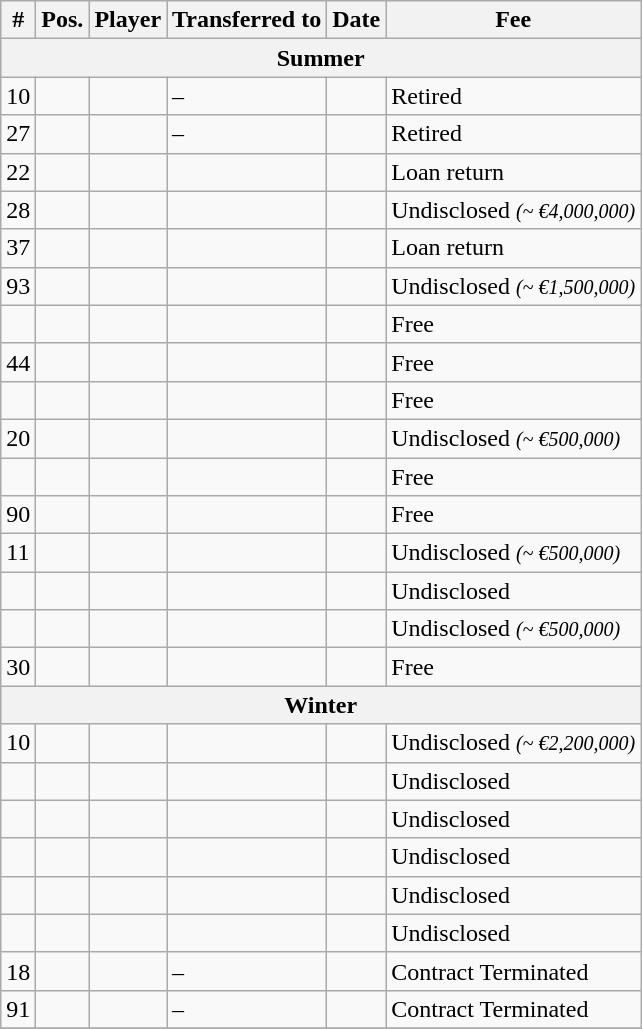<table class="wikitable sortable" text-align:center; font-size:95%; text-align:left;">
<tr>
<th>#</th>
<th>Pos.</th>
<th>Player</th>
<th>Transferred to</th>
<th>Date</th>
<th>Fee</th>
</tr>
<tr>
<th colspan=6 text-align:center;">Summer</th>
</tr>
<tr>
<td>10</td>
<td></td>
<td></td>
<td>–</td>
<td></td>
<td>Retired</td>
</tr>
<tr>
<td>27</td>
<td></td>
<td></td>
<td>–</td>
<td></td>
<td>Retired</td>
</tr>
<tr>
<td>22</td>
<td></td>
<td></td>
<td></td>
<td></td>
<td>Loan return</td>
</tr>
<tr>
<td>28</td>
<td></td>
<td></td>
<td></td>
<td></td>
<td>Undisclosed <small><em>(~ €4,000,000)</em></small></td>
</tr>
<tr>
<td>37</td>
<td></td>
<td></td>
<td></td>
<td></td>
<td>Loan return</td>
</tr>
<tr>
<td>93</td>
<td></td>
<td></td>
<td></td>
<td></td>
<td>Undisclosed <small><em>(~ €1,500,000)</em></small></td>
</tr>
<tr>
<td></td>
<td></td>
<td></td>
<td></td>
<td></td>
<td>Free </td>
</tr>
<tr>
<td>44</td>
<td></td>
<td></td>
<td></td>
<td></td>
<td>Free </td>
</tr>
<tr>
<td></td>
<td></td>
<td></td>
<td></td>
<td></td>
<td>Free </td>
</tr>
<tr>
<td>20</td>
<td></td>
<td></td>
<td></td>
<td></td>
<td>Undisclosed <small><em>(~ €500,000)</em></small></td>
</tr>
<tr>
<td></td>
<td></td>
<td></td>
<td></td>
<td></td>
<td>Free </td>
</tr>
<tr>
<td>90</td>
<td></td>
<td></td>
<td></td>
<td></td>
<td>Free </td>
</tr>
<tr>
<td>11</td>
<td></td>
<td></td>
<td></td>
<td></td>
<td>Undisclosed <small><em>(~ €500,000)</em></small></td>
</tr>
<tr>
<td></td>
<td></td>
<td></td>
<td></td>
<td></td>
<td>Undisclosed </td>
</tr>
<tr>
<td></td>
<td></td>
<td></td>
<td></td>
<td></td>
<td>Undisclosed <small><em>(~ €500,000)</em></small></td>
</tr>
<tr>
<td>30</td>
<td></td>
<td></td>
<td></td>
<td></td>
<td>Free </td>
</tr>
<tr>
<th colspan=6 text-align:center;">Winter</th>
</tr>
<tr>
<td>10</td>
<td></td>
<td></td>
<td></td>
<td></td>
<td>Undisclosed <small><em>(~ €2,200,000)</em></small> </td>
</tr>
<tr>
<td></td>
<td></td>
<td></td>
<td></td>
<td></td>
<td>Undisclosed </td>
</tr>
<tr>
<td></td>
<td></td>
<td></td>
<td></td>
<td></td>
<td>Undisclosed </td>
</tr>
<tr>
<td></td>
<td></td>
<td></td>
<td></td>
<td></td>
<td>Undisclosed </td>
</tr>
<tr>
<td></td>
<td></td>
<td></td>
<td></td>
<td></td>
<td>Undisclosed </td>
</tr>
<tr>
<td></td>
<td></td>
<td></td>
<td></td>
<td></td>
<td>Undisclosed </td>
</tr>
<tr>
<td>18</td>
<td></td>
<td></td>
<td>–</td>
<td></td>
<td>Contract Terminated</td>
</tr>
<tr>
<td>91</td>
<td></td>
<td></td>
<td>–</td>
<td></td>
<td>Contract Terminated</td>
</tr>
<tr>
</tr>
</table>
